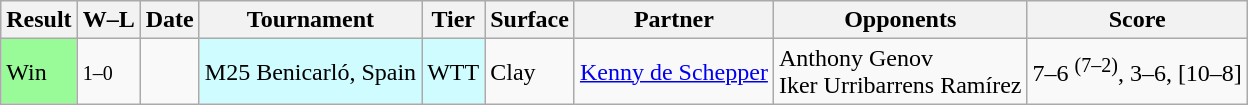<table class="wikitable">
<tr>
<th>Result</th>
<th class="unsortable">W–L</th>
<th>Date</th>
<th>Tournament</th>
<th>Tier</th>
<th>Surface</th>
<th>Partner</th>
<th>Opponents</th>
<th class="unsortable">Score</th>
</tr>
<tr>
<td bgcolor=98fb98>Win</td>
<td><small>1–0</small></td>
<td></td>
<td style="background:#cffcff;">M25 Benicarló, Spain</td>
<td style="background:#cffcff;">WTT</td>
<td>Clay</td>
<td> <a href='#'>Kenny de Schepper</a></td>
<td> Anthony Genov <br> Iker Urribarrens Ramírez</td>
<td>7–6 <sup>(7–2)</sup>, 3–6, [10–8]</td>
</tr>
</table>
